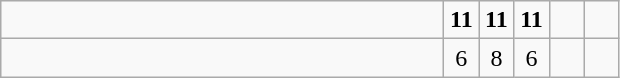<table class="wikitable">
<tr>
<td style="width:18em"></td>
<td align=center style="width:1em"><strong>11</strong></td>
<td align=center style="width:1em"><strong>11</strong></td>
<td align=center style="width:1em"><strong>11</strong></td>
<td align=center style="width:1em"></td>
<td align=center style="width:1em"></td>
</tr>
<tr>
<td style="width:18em"></td>
<td align=center style="width:1em">6</td>
<td align=center style="width:1em">8</td>
<td align=center style="width:1em">6</td>
<td align=center style="width:1em"></td>
<td align=center style="width:1em"></td>
</tr>
</table>
